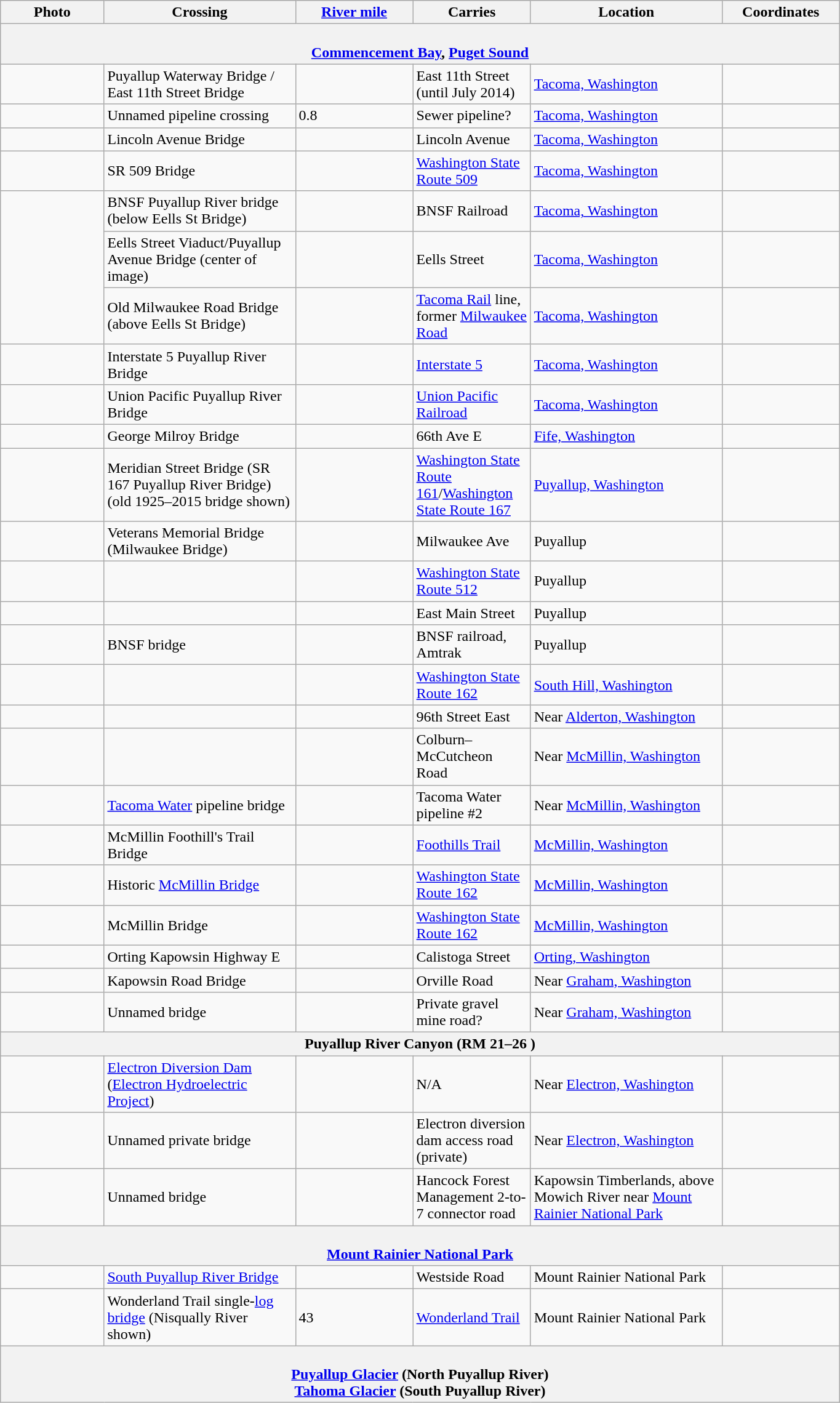<table class=wikitable width=910>
<tr>
<th>Photo</th>
<th width=200>Crossing</th>
<th width=120><a href='#'>River mile</a></th>
<th width=120>Carries</th>
<th width=200>Location</th>
<th width=120>Coordinates</th>
</tr>
<tr>
<th colspan=6><br><a href='#'>Commencement Bay</a>, <a href='#'>Puget Sound</a> </th>
</tr>
<tr>
<td></td>
<td>Puyallup Waterway Bridge / East 11th Street Bridge</td>
<td></td>
<td>East 11th Street (until July 2014)</td>
<td><a href='#'>Tacoma, Washington</a></td>
<td></td>
</tr>
<tr>
<td></td>
<td>Unnamed pipeline crossing</td>
<td>0.8</td>
<td>Sewer pipeline?</td>
<td><a href='#'>Tacoma, Washington</a></td>
<td></td>
</tr>
<tr>
<td></td>
<td>Lincoln Avenue Bridge</td>
<td></td>
<td>Lincoln Avenue</td>
<td><a href='#'>Tacoma, Washington</a></td>
<td></td>
</tr>
<tr>
<td></td>
<td>SR 509 Bridge</td>
<td></td>
<td><a href='#'>Washington State Route 509</a></td>
<td><a href='#'>Tacoma, Washington</a></td>
<td></td>
</tr>
<tr>
<td rowspan=3></td>
<td>BNSF Puyallup River bridge (below Eells St Bridge)</td>
<td></td>
<td>BNSF Railroad</td>
<td><a href='#'>Tacoma, Washington</a></td>
<td></td>
</tr>
<tr>
<td>Eells Street Viaduct/Puyallup Avenue Bridge (center of image)</td>
<td></td>
<td>Eells Street</td>
<td><a href='#'>Tacoma, Washington</a></td>
<td></td>
</tr>
<tr>
<td>Old Milwaukee Road Bridge (above Eells St Bridge)</td>
<td></td>
<td><a href='#'>Tacoma Rail</a> line, former <a href='#'>Milwaukee Road</a></td>
<td><a href='#'>Tacoma, Washington</a></td>
<td></td>
</tr>
<tr>
<td></td>
<td>Interstate 5 Puyallup River Bridge</td>
<td></td>
<td><a href='#'>Interstate 5</a></td>
<td><a href='#'>Tacoma, Washington</a></td>
<td></td>
</tr>
<tr>
<td></td>
<td>Union Pacific Puyallup River Bridge</td>
<td></td>
<td><a href='#'>Union Pacific Railroad</a></td>
<td><a href='#'>Tacoma, Washington</a></td>
<td></td>
</tr>
<tr>
<td></td>
<td>George Milroy Bridge</td>
<td></td>
<td>66th Ave E</td>
<td><a href='#'>Fife, Washington</a></td>
<td></td>
</tr>
<tr>
<td></td>
<td>Meridian Street Bridge (SR 167 Puyallup River Bridge) (old 1925–2015 bridge shown)</td>
<td></td>
<td><a href='#'>Washington State Route 161</a>/<a href='#'>Washington State Route 167</a></td>
<td><a href='#'>Puyallup, Washington</a></td>
<td></td>
</tr>
<tr>
<td></td>
<td>Veterans Memorial Bridge (Milwaukee Bridge)</td>
<td></td>
<td>Milwaukee Ave</td>
<td>Puyallup</td>
<td></td>
</tr>
<tr>
<td></td>
<td></td>
<td></td>
<td><a href='#'>Washington State Route 512</a></td>
<td>Puyallup</td>
<td></td>
</tr>
<tr>
<td></td>
<td></td>
<td></td>
<td>East Main Street</td>
<td>Puyallup</td>
<td></td>
</tr>
<tr>
<td></td>
<td>BNSF bridge</td>
<td></td>
<td>BNSF railroad, Amtrak</td>
<td>Puyallup</td>
<td></td>
</tr>
<tr>
<td></td>
<td></td>
<td></td>
<td><a href='#'>Washington State Route 162</a></td>
<td><a href='#'>South Hill, Washington</a></td>
<td></td>
</tr>
<tr>
<td></td>
<td></td>
<td></td>
<td>96th Street East</td>
<td>Near <a href='#'>Alderton, Washington</a></td>
<td></td>
</tr>
<tr>
<td></td>
<td></td>
<td></td>
<td>Colburn–McCutcheon Road</td>
<td>Near <a href='#'>McMillin, Washington</a></td>
<td></td>
</tr>
<tr>
<td></td>
<td><a href='#'>Tacoma Water</a> pipeline bridge</td>
<td></td>
<td>Tacoma Water pipeline #2</td>
<td>Near <a href='#'>McMillin, Washington</a></td>
<td></td>
</tr>
<tr>
<td></td>
<td>McMillin Foothill's Trail Bridge</td>
<td></td>
<td><a href='#'>Foothills Trail</a></td>
<td><a href='#'>McMillin, Washington</a></td>
<td></td>
</tr>
<tr>
<td></td>
<td>Historic <a href='#'>McMillin Bridge</a></td>
<td></td>
<td><a href='#'>Washington State Route 162</a></td>
<td><a href='#'>McMillin, Washington</a></td>
<td></td>
</tr>
<tr>
<td></td>
<td>McMillin Bridge</td>
<td></td>
<td><a href='#'>Washington State Route 162</a></td>
<td><a href='#'>McMillin, Washington</a></td>
<td></td>
</tr>
<tr>
<td></td>
<td>Orting Kapowsin Highway E</td>
<td></td>
<td>Calistoga Street</td>
<td><a href='#'>Orting, Washington</a></td>
<td></td>
</tr>
<tr>
<td></td>
<td>Kapowsin Road Bridge </td>
<td></td>
<td>Orville Road</td>
<td>Near <a href='#'>Graham, Washington</a></td>
<td></td>
</tr>
<tr>
<td></td>
<td>Unnamed bridge</td>
<td></td>
<td>Private gravel mine road?</td>
<td>Near <a href='#'>Graham, Washington</a></td>
<td></td>
</tr>
<tr>
<th colspan=6>Puyallup River Canyon (RM 21–26 )</th>
</tr>
<tr>
<td></td>
<td><a href='#'>Electron Diversion Dam</a> (<a href='#'>Electron Hydroelectric Project</a>)</td>
<td></td>
<td>N/A</td>
<td>Near <a href='#'>Electron, Washington</a></td>
<td></td>
</tr>
<tr>
<td></td>
<td>Unnamed private bridge</td>
<td></td>
<td>Electron diversion dam access road (private)</td>
<td>Near <a href='#'>Electron, Washington</a></td>
<td></td>
</tr>
<tr>
<td></td>
<td>Unnamed bridge</td>
<td></td>
<td>Hancock Forest Management 2-to-7 connector road</td>
<td>Kapowsin Timberlands, above Mowich River near <a href='#'>Mount Rainier National Park</a></td>
<td></td>
</tr>
<tr>
<th colspan=6><br><a href='#'>Mount Rainier National Park</a></th>
</tr>
<tr>
<td></td>
<td><a href='#'>South Puyallup River Bridge</a></td>
<td></td>
<td>Westside Road</td>
<td>Mount Rainier National Park</td>
<td></td>
</tr>
<tr>
<td></td>
<td>Wonderland Trail single-<a href='#'>log bridge</a> (Nisqually River shown)</td>
<td> 43</td>
<td><a href='#'>Wonderland Trail</a></td>
<td>Mount Rainier National Park</td>
<td></td>
</tr>
<tr>
<th colspan=6><br><a href='#'>Puyallup Glacier</a> (North Puyallup River)<br>
<a href='#'>Tahoma Glacier</a> (South Puyallup River)</th>
</tr>
</table>
